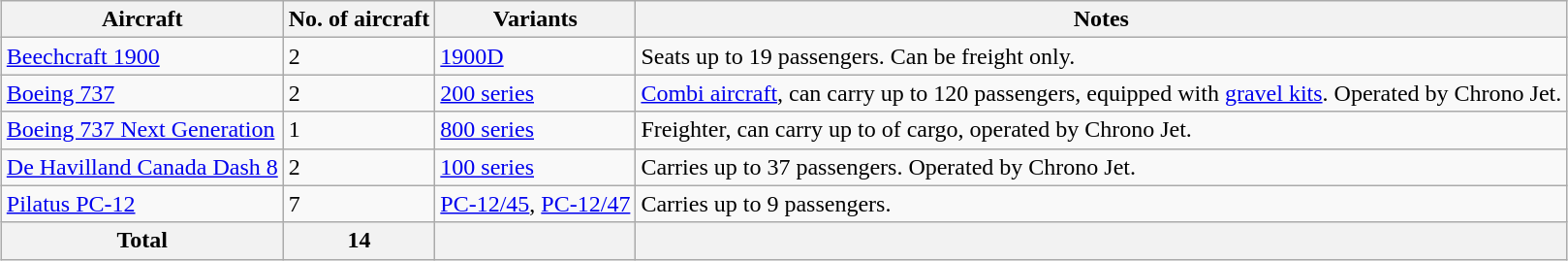<table class="wikitable" style="border-collapse:collapse;margin: 1em auto;">
<tr>
<th>Aircraft</th>
<th>No. of aircraft</th>
<th>Variants</th>
<th>Notes</th>
</tr>
<tr>
<td><a href='#'>Beechcraft 1900</a></td>
<td align=Centre>2</td>
<td><a href='#'>1900D</a></td>
<td>Seats up to 19 passengers. Can be freight only.</td>
</tr>
<tr>
<td><a href='#'>Boeing 737</a></td>
<td align=Centre>2</td>
<td><a href='#'>200 series</a></td>
<td><a href='#'>Combi aircraft</a>, can carry up to 120 passengers, equipped with <a href='#'>gravel kits</a>. Operated by Chrono Jet.</td>
</tr>
<tr>
<td><a href='#'>Boeing 737 Next Generation</a></td>
<td align=Centre>1</td>
<td><a href='#'>800 series</a></td>
<td>Freighter, can carry up to  of cargo, operated by Chrono Jet.</td>
</tr>
<tr>
<td><a href='#'>De Havilland Canada Dash 8</a></td>
<td align=Centre>2</td>
<td><a href='#'>100 series</a></td>
<td>Carries up to 37 passengers. Operated by Chrono Jet.</td>
</tr>
<tr>
<td><a href='#'>Pilatus PC-12</a></td>
<td align=Centre>7</td>
<td><a href='#'>PC-12/45</a>, <a href='#'>PC-12/47</a></td>
<td>Carries up to 9 passengers.</td>
</tr>
<tr>
<th>Total</th>
<th>14</th>
<th align=Centre></th>
<th colspan="2"></th>
</tr>
</table>
